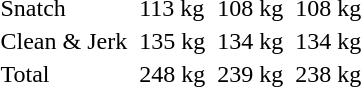<table>
<tr>
<td>Snatch</td>
<td></td>
<td>113 kg</td>
<td></td>
<td>108 kg</td>
<td></td>
<td>108 kg</td>
</tr>
<tr>
<td>Clean & Jerk</td>
<td></td>
<td>135 kg</td>
<td></td>
<td>134 kg</td>
<td></td>
<td>134 kg</td>
</tr>
<tr>
<td>Total</td>
<td></td>
<td>248 kg</td>
<td></td>
<td>239 kg</td>
<td></td>
<td>238 kg</td>
</tr>
</table>
